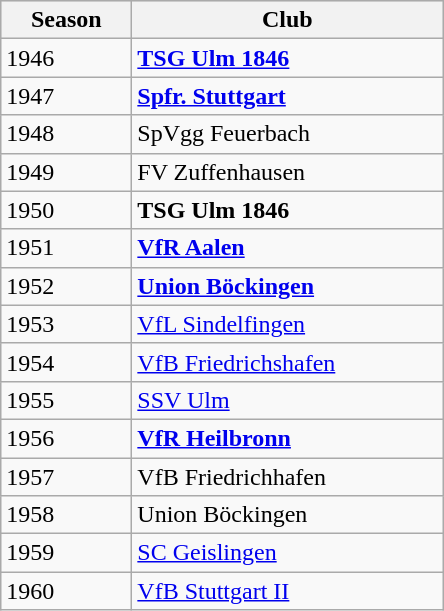<table class="wikitable">
<tr align="center" bgcolor="#dfdfdf">
<th width="80">Season</th>
<th width="200">Club</th>
</tr>
<tr>
<td>1946</td>
<td><strong><a href='#'>TSG Ulm 1846</a></strong></td>
</tr>
<tr>
<td>1947</td>
<td><strong><a href='#'>Spfr. Stuttgart</a></strong></td>
</tr>
<tr>
<td>1948</td>
<td>SpVgg Feuerbach</td>
</tr>
<tr>
<td>1949</td>
<td>FV Zuffenhausen</td>
</tr>
<tr>
<td>1950</td>
<td><strong>TSG Ulm 1846</strong></td>
</tr>
<tr>
<td>1951</td>
<td><strong><a href='#'>VfR Aalen</a></strong></td>
</tr>
<tr>
<td>1952</td>
<td><strong><a href='#'>Union Böckingen</a></strong></td>
</tr>
<tr>
<td>1953</td>
<td><a href='#'>VfL Sindelfingen</a></td>
</tr>
<tr>
<td>1954</td>
<td><a href='#'>VfB Friedrichshafen</a></td>
</tr>
<tr>
<td>1955</td>
<td><a href='#'>SSV Ulm</a></td>
</tr>
<tr>
<td>1956</td>
<td><strong><a href='#'>VfR Heilbronn</a></strong></td>
</tr>
<tr>
<td>1957</td>
<td>VfB Friedrichhafen</td>
</tr>
<tr>
<td>1958</td>
<td>Union Böckingen</td>
</tr>
<tr>
<td>1959</td>
<td><a href='#'>SC Geislingen</a></td>
</tr>
<tr>
<td>1960</td>
<td><a href='#'>VfB Stuttgart II</a></td>
</tr>
</table>
